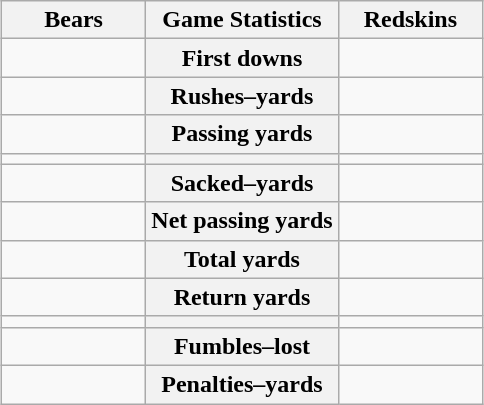<table class="wikitable" style="margin: 1em auto 1em auto">
<tr>
<th style="width:30%;">Bears</th>
<th style="width:40%;">Game Statistics</th>
<th style="width:30%;">Redskins</th>
</tr>
<tr>
<td style="text-align:right;"></td>
<th>First downs</th>
<td></td>
</tr>
<tr>
<td style="text-align:right;"></td>
<th>Rushes–yards</th>
<td></td>
</tr>
<tr>
<td style="text-align:right;"></td>
<th>Passing yards</th>
<td></td>
</tr>
<tr>
<td style="text-align:right;"></td>
<th></th>
<td></td>
</tr>
<tr>
<td style="text-align:right;"></td>
<th>Sacked–yards</th>
<td></td>
</tr>
<tr>
<td style="text-align:right;"></td>
<th>Net passing yards</th>
<td></td>
</tr>
<tr>
<td style="text-align:right;"></td>
<th>Total yards</th>
<td></td>
</tr>
<tr>
<td style="text-align:right;"></td>
<th>Return yards</th>
<td></td>
</tr>
<tr>
<td style="text-align:right;"></td>
<th></th>
<td></td>
</tr>
<tr>
<td style="text-align:right;"></td>
<th>Fumbles–lost</th>
<td></td>
</tr>
<tr>
<td style="text-align:right;"></td>
<th>Penalties–yards</th>
<td></td>
</tr>
</table>
